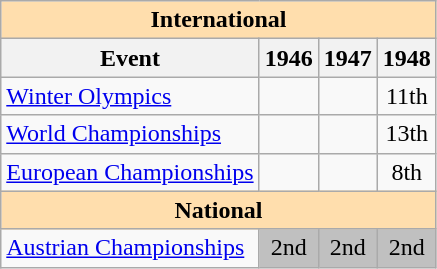<table class="wikitable" style="text-align:center">
<tr>
<th style="background-color: #ffdead; " colspan=4 align=center>International</th>
</tr>
<tr>
<th>Event</th>
<th>1946</th>
<th>1947</th>
<th>1948</th>
</tr>
<tr>
<td align=left><a href='#'>Winter Olympics</a></td>
<td></td>
<td></td>
<td>11th</td>
</tr>
<tr>
<td align=left><a href='#'>World Championships</a></td>
<td></td>
<td></td>
<td>13th</td>
</tr>
<tr>
<td align=left><a href='#'>European Championships</a></td>
<td></td>
<td></td>
<td>8th</td>
</tr>
<tr>
<th style="background-color: #ffdead; " colspan=4 align=center>National</th>
</tr>
<tr>
<td align=left><a href='#'>Austrian Championships</a></td>
<td bgcolor=silver>2nd</td>
<td bgcolor=silver>2nd</td>
<td bgcolor=silver>2nd</td>
</tr>
</table>
